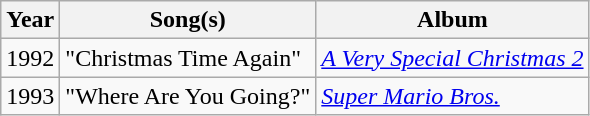<table class="wikitable">
<tr>
<th>Year</th>
<th>Song(s)</th>
<th>Album</th>
</tr>
<tr>
<td>1992</td>
<td>"Christmas Time Again"</td>
<td><em><a href='#'>A Very Special Christmas 2</a></em></td>
</tr>
<tr>
<td>1993</td>
<td>"Where Are You Going?"</td>
<td><em><a href='#'>Super Mario Bros.</a></em></td>
</tr>
</table>
